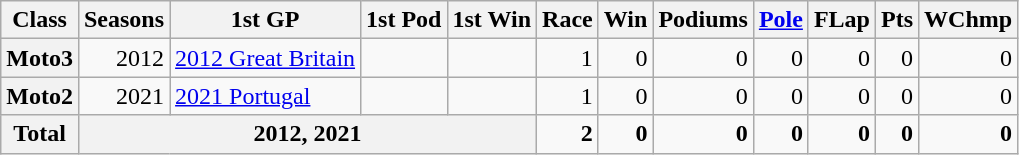<table class="wikitable" style=text-align:right>
<tr>
<th>Class</th>
<th>Seasons</th>
<th>1st GP</th>
<th>1st Pod</th>
<th>1st Win</th>
<th>Race</th>
<th>Win</th>
<th>Podiums</th>
<th><a href='#'>Pole</a></th>
<th>FLap</th>
<th>Pts</th>
<th>WChmp</th>
</tr>
<tr>
<th>Moto3</th>
<td>2012</td>
<td align="left"><a href='#'>2012 Great Britain</a></td>
<td align="left"></td>
<td align="left"></td>
<td>1</td>
<td>0</td>
<td>0</td>
<td>0</td>
<td>0</td>
<td>0</td>
<td>0</td>
</tr>
<tr>
<th>Moto2</th>
<td>2021</td>
<td style="text-align:left;"><a href='#'>2021 Portugal</a></td>
<td style="text-align:left;"></td>
<td style="text-align:left;"></td>
<td>1</td>
<td>0</td>
<td>0</td>
<td>0</td>
<td>0</td>
<td>0</td>
<td>0</td>
</tr>
<tr>
<th>Total</th>
<th colspan="4">2012, 2021</th>
<td><strong>2</strong></td>
<td><strong>0</strong></td>
<td><strong>0</strong></td>
<td><strong>0</strong></td>
<td><strong>0</strong></td>
<td><strong>0</strong></td>
<td><strong>0</strong></td>
</tr>
</table>
